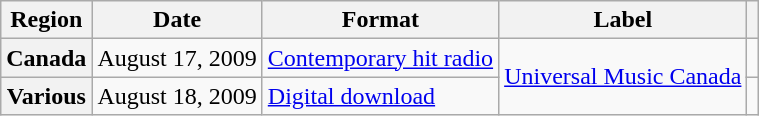<table class="wikitable plainrowheaders">
<tr>
<th scope="col">Region</th>
<th scope="col">Date</th>
<th scope="col">Format</th>
<th scope="col">Label</th>
<th scope="col"></th>
</tr>
<tr>
<th scope="row">Canada</th>
<td>August 17, 2009</td>
<td><a href='#'>Contemporary hit radio</a></td>
<td rowspan="2"><a href='#'>Universal Music Canada</a></td>
<td align="center"></td>
</tr>
<tr>
<th scope="row">Various</th>
<td>August 18, 2009</td>
<td><a href='#'>Digital download</a></td>
<td align="center"></td>
</tr>
</table>
